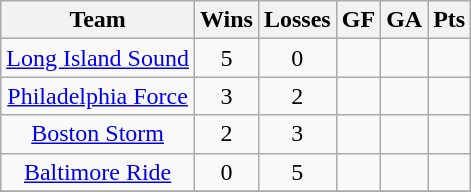<table class="wikitable">
<tr>
<th>Team</th>
<th>Wins</th>
<th>Losses</th>
<th>GF</th>
<th>GA</th>
<th>Pts</th>
</tr>
<tr style="text-align:center;">
<td><a href='#'>Long Island Sound</a></td>
<td>5</td>
<td>0</td>
<td></td>
<td></td>
<td></td>
</tr>
<tr style="text-align:center;">
<td><a href='#'>Philadelphia Force</a></td>
<td>3</td>
<td>2</td>
<td></td>
<td></td>
<td></td>
</tr>
<tr style="text-align:center;">
<td><a href='#'>Boston Storm</a></td>
<td>2</td>
<td>3</td>
<td></td>
<td></td>
<td></td>
</tr>
<tr style="text-align:center;">
<td><a href='#'>Baltimore Ride</a></td>
<td>0</td>
<td>5</td>
<td></td>
<td></td>
<td></td>
</tr>
<tr>
</tr>
</table>
